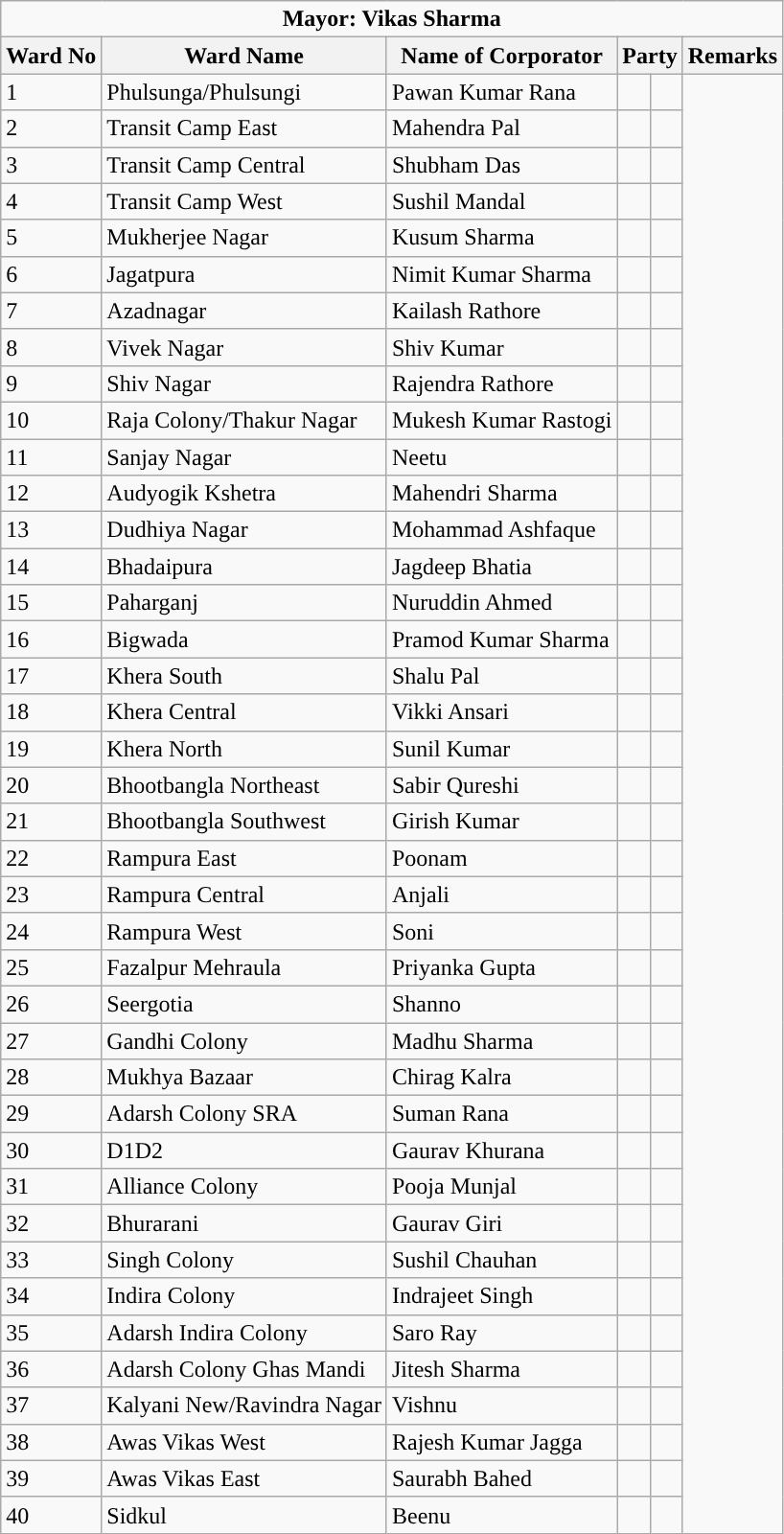<table class="wikitable">
<tr>
<td colspan=6 align=center><span><strong>Mayor: Vikas Sharma</strong></span></td>
</tr>
<tr>
<th>Ward No</th>
<th>Ward Name</th>
<th>Name of Corporator</th>
<th colspan="2">Party</th>
<th>Remarks</th>
</tr>
<tr>
<td>1</td>
<td>Phulsunga/Phulsungi</td>
<td>Pawan Kumar Rana</td>
<td></td>
<td></td>
</tr>
<tr>
<td>2</td>
<td>Transit Camp East</td>
<td>Mahendra Pal</td>
<td></td>
<td></td>
</tr>
<tr>
<td>3</td>
<td>Transit Camp Central</td>
<td>Shubham Das</td>
<td></td>
<td></td>
</tr>
<tr>
<td>4</td>
<td>Transit Camp West</td>
<td>Sushil Mandal</td>
<td></td>
<td></td>
</tr>
<tr>
<td>5</td>
<td>Mukherjee Nagar</td>
<td>Kusum Sharma</td>
<td></td>
<td></td>
</tr>
<tr>
<td>6</td>
<td>Jagatpura</td>
<td>Nimit Kumar Sharma</td>
<td></td>
<td></td>
</tr>
<tr>
<td>7</td>
<td>Azadnagar</td>
<td>Kailash Rathore</td>
<td></td>
<td></td>
</tr>
<tr>
<td>8</td>
<td>Vivek Nagar</td>
<td>Shiv Kumar</td>
<td></td>
<td></td>
</tr>
<tr>
<td>9</td>
<td>Shiv Nagar</td>
<td>Rajendra Rathore</td>
<td></td>
<td></td>
</tr>
<tr>
<td>10</td>
<td>Raja Colony/Thakur Nagar</td>
<td>Mukesh Kumar Rastogi</td>
<td></td>
<td></td>
</tr>
<tr>
<td>11</td>
<td>Sanjay Nagar</td>
<td>Neetu</td>
<td></td>
<td></td>
</tr>
<tr>
<td>12</td>
<td>Audyogik Kshetra</td>
<td>Mahendri Sharma</td>
<td></td>
<td></td>
</tr>
<tr>
<td>13</td>
<td>Dudhiya Nagar</td>
<td>Mohammad Ashfaque</td>
<td></td>
<td></td>
</tr>
<tr>
<td>14</td>
<td>Bhadaipura</td>
<td>Jagdeep Bhatia</td>
<td></td>
<td></td>
</tr>
<tr>
<td>15</td>
<td>Paharganj</td>
<td>Nuruddin Ahmed</td>
<td></td>
<td></td>
</tr>
<tr>
<td>16</td>
<td>Bigwada</td>
<td>Pramod Kumar Sharma</td>
<td></td>
<td></td>
</tr>
<tr>
<td>17</td>
<td>Khera South</td>
<td>Shalu Pal</td>
<td></td>
<td></td>
</tr>
<tr>
<td>18</td>
<td>Khera Central</td>
<td>Vikki Ansari</td>
<td></td>
<td></td>
</tr>
<tr>
<td>19</td>
<td>Khera North</td>
<td>Sunil Kumar</td>
<td></td>
<td></td>
</tr>
<tr>
<td>20</td>
<td>Bhootbangla Northeast</td>
<td>Sabir Qureshi</td>
<td></td>
<td></td>
</tr>
<tr>
<td>21</td>
<td>Bhootbangla Southwest</td>
<td>Girish Kumar</td>
<td></td>
<td></td>
</tr>
<tr>
<td>22</td>
<td>Rampura East</td>
<td>Poonam</td>
<td></td>
<td></td>
</tr>
<tr>
<td>23</td>
<td>Rampura Central</td>
<td>Anjali</td>
<td></td>
<td></td>
</tr>
<tr>
<td>24</td>
<td>Rampura West</td>
<td>Soni</td>
<td></td>
<td></td>
</tr>
<tr>
<td>25</td>
<td>Fazalpur Mehraula</td>
<td>Priyanka Gupta</td>
<td></td>
<td></td>
</tr>
<tr>
<td>26</td>
<td>Seergotia</td>
<td>Shanno</td>
<td></td>
<td></td>
</tr>
<tr>
<td>27</td>
<td>Gandhi Colony</td>
<td>Madhu Sharma</td>
<td></td>
<td></td>
</tr>
<tr>
<td>28</td>
<td>Mukhya Bazaar</td>
<td>Chirag Kalra</td>
<td></td>
<td></td>
</tr>
<tr>
<td>29</td>
<td>Adarsh Colony SRA</td>
<td>Suman Rana</td>
<td></td>
<td></td>
</tr>
<tr>
<td>30</td>
<td>D1D2</td>
<td>Gaurav Khurana</td>
<td></td>
<td></td>
</tr>
<tr>
<td>31</td>
<td>Alliance Colony</td>
<td>Pooja Munjal</td>
<td></td>
<td></td>
</tr>
<tr>
<td>32</td>
<td>Bhurarani</td>
<td>Gaurav Giri</td>
<td></td>
<td></td>
</tr>
<tr>
<td>33</td>
<td>Singh Colony</td>
<td>Sushil Chauhan</td>
<td></td>
<td></td>
</tr>
<tr>
<td>34</td>
<td>Indira Colony</td>
<td>Indrajeet Singh</td>
<td></td>
<td></td>
</tr>
<tr>
<td>35</td>
<td>Adarsh Indira Colony</td>
<td>Saro Ray</td>
<td></td>
<td></td>
</tr>
<tr>
<td>36</td>
<td>Adarsh Colony Ghas Mandi</td>
<td>Jitesh Sharma</td>
<td></td>
<td></td>
</tr>
<tr>
<td>37</td>
<td>Kalyani New/Ravindra Nagar</td>
<td>Vishnu</td>
<td></td>
<td></td>
</tr>
<tr>
<td>38</td>
<td>Awas Vikas West</td>
<td>Rajesh Kumar Jagga</td>
<td></td>
<td></td>
</tr>
<tr>
<td>39</td>
<td>Awas Vikas East</td>
<td>Saurabh Bahed</td>
<td></td>
<td></td>
</tr>
<tr>
<td>40</td>
<td>Sidkul</td>
<td>Beenu</td>
<td></td>
<td></td>
</tr>
</table>
